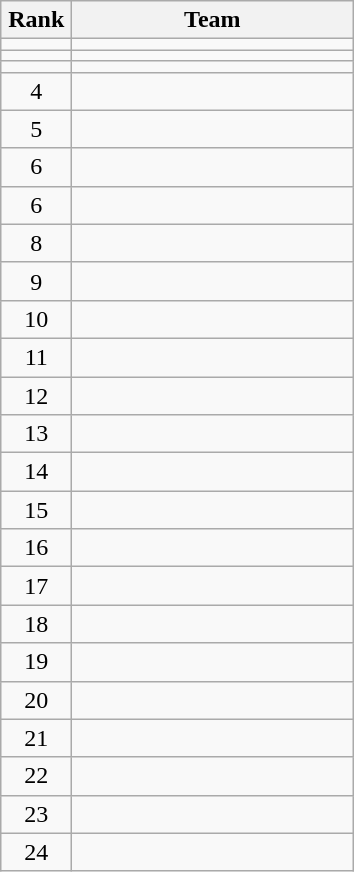<table class="wikitable">
<tr>
<th width=40>Rank</th>
<th width=180>Team</th>
</tr>
<tr>
<td align=center></td>
<td></td>
</tr>
<tr>
<td align=center></td>
<td></td>
</tr>
<tr>
<td align=center></td>
<td></td>
</tr>
<tr>
<td align=center>4</td>
<td></td>
</tr>
<tr>
<td align=center>5</td>
<td></td>
</tr>
<tr>
<td align=center>6</td>
<td></td>
</tr>
<tr>
<td align=center>6</td>
<td></td>
</tr>
<tr>
<td align=center>8</td>
<td></td>
</tr>
<tr>
<td align=center>9</td>
<td></td>
</tr>
<tr>
<td align=center>10</td>
<td></td>
</tr>
<tr>
<td align=center>11</td>
<td></td>
</tr>
<tr>
<td align=center>12</td>
<td></td>
</tr>
<tr>
<td align=center>13</td>
<td></td>
</tr>
<tr>
<td align=center>14</td>
<td></td>
</tr>
<tr>
<td align=center>15</td>
<td></td>
</tr>
<tr>
<td align=center>16</td>
<td></td>
</tr>
<tr>
<td align=center>17</td>
<td></td>
</tr>
<tr>
<td align=center>18</td>
<td></td>
</tr>
<tr>
<td align=center>19</td>
<td></td>
</tr>
<tr>
<td align=center>20</td>
<td></td>
</tr>
<tr>
<td align=center>21</td>
<td></td>
</tr>
<tr>
<td align=center>22</td>
<td></td>
</tr>
<tr>
<td align=center>23</td>
<td></td>
</tr>
<tr>
<td align=center>24</td>
<td></td>
</tr>
</table>
